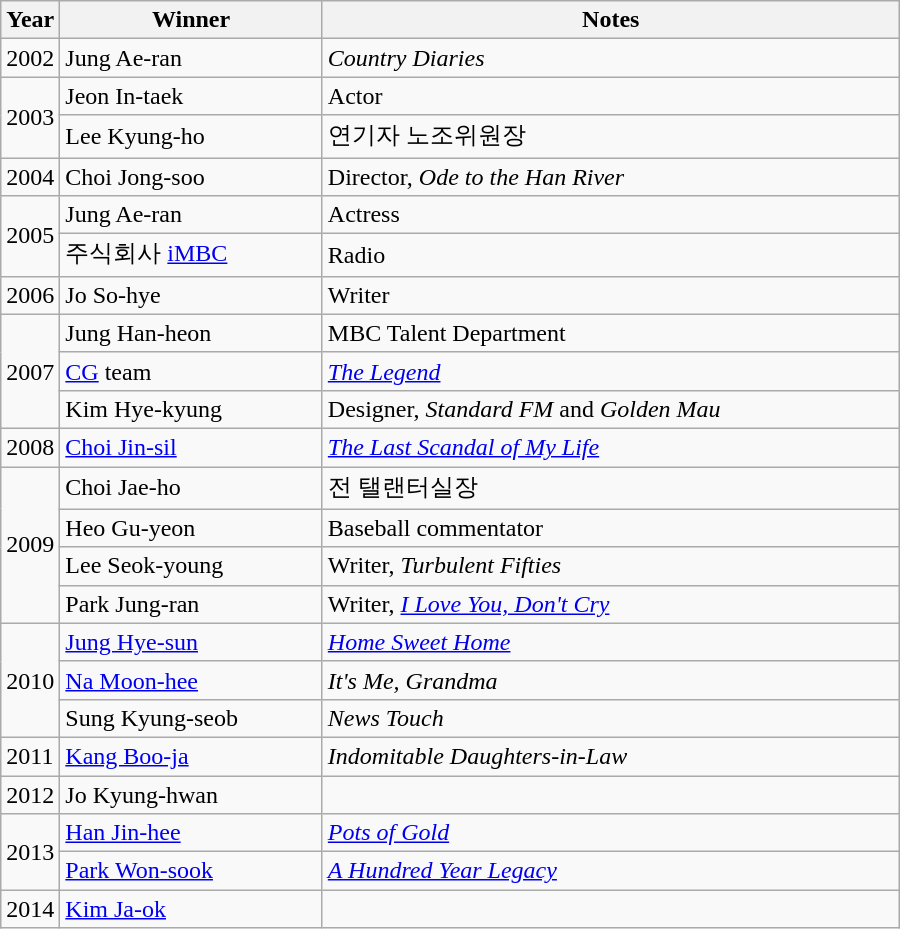<table class="wikitable" style="width:600px">
<tr>
<th width=10>Year</th>
<th>Winner</th>
<th>Notes</th>
</tr>
<tr>
<td>2002</td>
<td>Jung Ae-ran</td>
<td><em>Country Diaries</em></td>
</tr>
<tr>
<td rowspan=2>2003</td>
<td>Jeon In-taek</td>
<td>Actor</td>
</tr>
<tr>
<td>Lee Kyung-ho</td>
<td>연기자 노조위원장</td>
</tr>
<tr>
<td>2004</td>
<td>Choi Jong-soo</td>
<td>Director, <em>Ode to the Han River</em></td>
</tr>
<tr>
<td rowspan=2>2005</td>
<td>Jung Ae-ran</td>
<td>Actress</td>
</tr>
<tr>
<td>주식회사 <a href='#'>iMBC</a></td>
<td>Radio</td>
</tr>
<tr>
<td>2006</td>
<td>Jo So-hye</td>
<td>Writer</td>
</tr>
<tr>
<td rowspan=3>2007</td>
<td>Jung Han-heon</td>
<td>MBC Talent Department</td>
</tr>
<tr>
<td><a href='#'>CG</a> team</td>
<td><em><a href='#'>The Legend</a></em></td>
</tr>
<tr>
<td>Kim Hye-kyung</td>
<td>Designer, <em>Standard FM</em> and <em>Golden Mau</em></td>
</tr>
<tr>
<td>2008</td>
<td><a href='#'>Choi Jin-sil</a></td>
<td><em><a href='#'>The Last Scandal of My Life</a></em></td>
</tr>
<tr>
<td rowspan=4>2009</td>
<td>Choi Jae-ho</td>
<td>전 탤랜터실장</td>
</tr>
<tr>
<td>Heo Gu-yeon</td>
<td>Baseball commentator</td>
</tr>
<tr>
<td>Lee Seok-young</td>
<td>Writer, <em>Turbulent Fifties</em></td>
</tr>
<tr>
<td>Park Jung-ran</td>
<td>Writer, <em><a href='#'>I Love You, Don't Cry</a></em></td>
</tr>
<tr>
<td rowspan=3>2010</td>
<td><a href='#'>Jung Hye-sun</a></td>
<td><em><a href='#'>Home Sweet Home</a></em></td>
</tr>
<tr>
<td><a href='#'>Na Moon-hee</a></td>
<td><em>It's Me, Grandma</em></td>
</tr>
<tr>
<td>Sung Kyung-seob</td>
<td><em>News Touch</em></td>
</tr>
<tr>
<td>2011</td>
<td><a href='#'>Kang Boo-ja</a></td>
<td><em>Indomitable Daughters-in-Law</em></td>
</tr>
<tr>
<td>2012</td>
<td>Jo Kyung-hwan</td>
<td></td>
</tr>
<tr>
<td rowspan=2>2013</td>
<td><a href='#'>Han Jin-hee</a></td>
<td><em><a href='#'>Pots of Gold</a></em></td>
</tr>
<tr>
<td><a href='#'>Park Won-sook</a></td>
<td><em><a href='#'>A Hundred Year Legacy</a></em></td>
</tr>
<tr>
<td>2014</td>
<td><a href='#'>Kim Ja-ok</a></td>
<td></td>
</tr>
</table>
